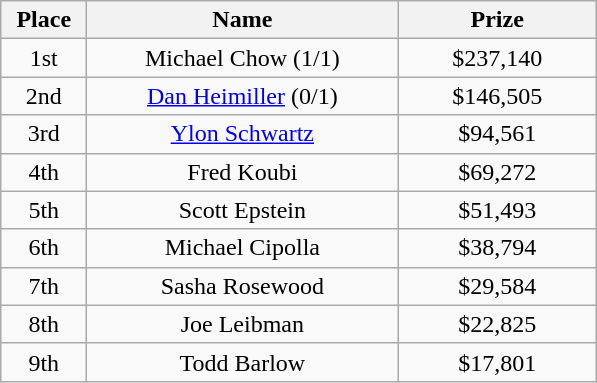<table class="wikitable">
<tr>
<th width="50">Place</th>
<th width="200">Name</th>
<th width="125">Prize</th>
</tr>
<tr>
<td align = "center">1st</td>
<td align = "center">Michael Chow (1/1)</td>
<td align = "center">$237,140</td>
</tr>
<tr>
<td align = "center">2nd</td>
<td align = "center"><a href='#'>Dan Heimiller</a> (0/1)</td>
<td align = "center">$146,505</td>
</tr>
<tr>
<td align = "center">3rd</td>
<td align = "center"><a href='#'>Ylon Schwartz</a></td>
<td align = "center">$94,561</td>
</tr>
<tr>
<td align = "center">4th</td>
<td align = "center">Fred Koubi</td>
<td align = "center">$69,272</td>
</tr>
<tr>
<td align = "center">5th</td>
<td align = "center">Scott Epstein</td>
<td align = "center">$51,493</td>
</tr>
<tr>
<td align = "center">6th</td>
<td align = "center">Michael Cipolla</td>
<td align = "center">$38,794</td>
</tr>
<tr>
<td align = "center">7th</td>
<td align = "center">Sasha Rosewood</td>
<td align = "center">$29,584</td>
</tr>
<tr>
<td align = "center">8th</td>
<td align = "center">Joe Leibman</td>
<td align = "center">$22,825</td>
</tr>
<tr>
<td align = "center">9th</td>
<td align = "center">Todd Barlow</td>
<td align = "center">$17,801</td>
</tr>
</table>
